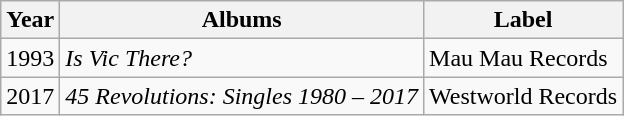<table class="wikitable">
<tr>
<th>Year</th>
<th>Albums</th>
<th>Label</th>
</tr>
<tr>
<td>1993</td>
<td><em>Is Vic There?</em></td>
<td>Mau Mau Records</td>
</tr>
<tr>
<td>2017</td>
<td><em>45 Revolutions: Singles 1980 – 2017</em></td>
<td>Westworld Records</td>
</tr>
</table>
